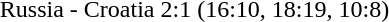<table style="text-align:center">
<tr>
<th width=500></th>
</tr>
<tr>
<td>Russia - Croatia 2:1 (16:10, 18:19, 10:8)</td>
</tr>
<tr>
</tr>
</table>
